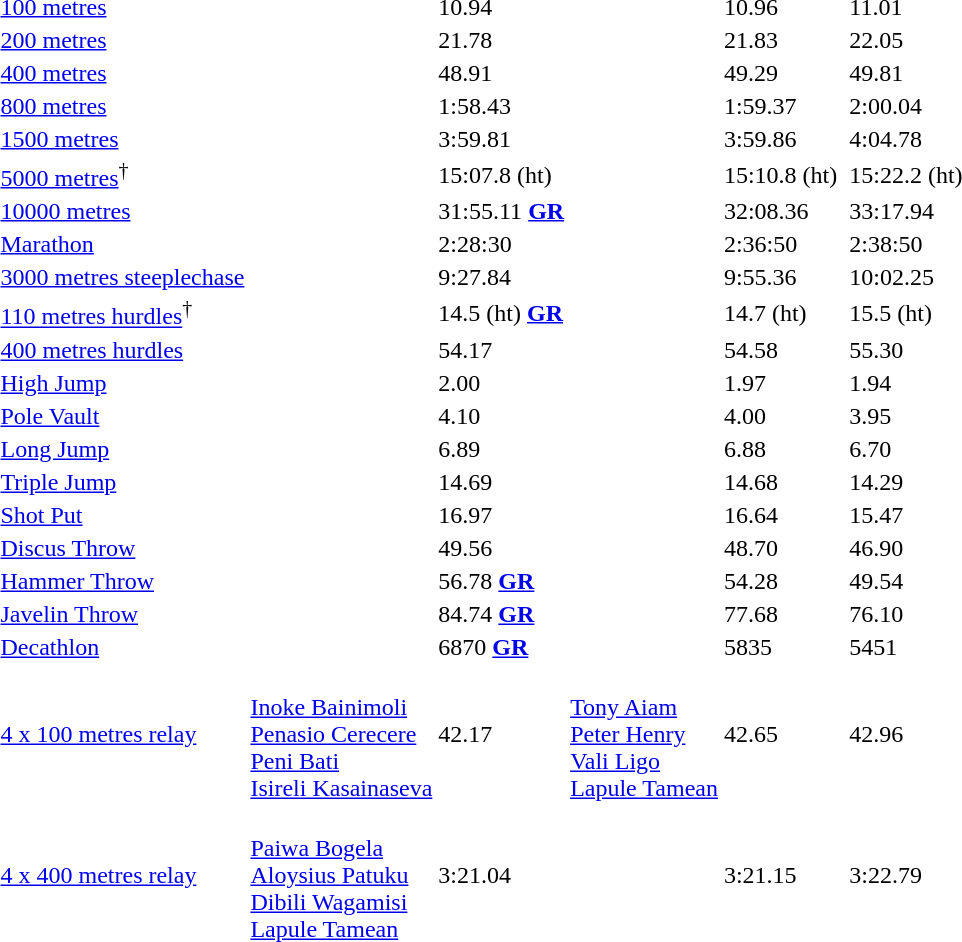<table>
<tr>
<td><a href='#'>100 metres</a></td>
<td></td>
<td>10.94</td>
<td></td>
<td>10.96</td>
<td> <br> </td>
<td>11.01</td>
</tr>
<tr>
<td><a href='#'>200 metres</a></td>
<td></td>
<td>21.78</td>
<td></td>
<td>21.83</td>
<td></td>
<td>22.05</td>
</tr>
<tr>
<td><a href='#'>400 metres</a></td>
<td></td>
<td>48.91</td>
<td></td>
<td>49.29</td>
<td></td>
<td>49.81</td>
</tr>
<tr>
<td><a href='#'>800 metres</a></td>
<td></td>
<td>1:58.43</td>
<td></td>
<td>1:59.37</td>
<td></td>
<td>2:00.04</td>
</tr>
<tr>
<td><a href='#'>1500 metres</a></td>
<td></td>
<td>3:59.81</td>
<td></td>
<td>3:59.86</td>
<td></td>
<td>4:04.78</td>
</tr>
<tr>
<td><a href='#'>5000 metres</a><sup>†</sup></td>
<td></td>
<td>15:07.8 (ht)</td>
<td></td>
<td>15:10.8 (ht)</td>
<td></td>
<td>15:22.2 (ht)</td>
</tr>
<tr>
<td><a href='#'>10000 metres</a></td>
<td></td>
<td>31:55.11 <strong><a href='#'>GR</a></strong></td>
<td></td>
<td>32:08.36</td>
<td></td>
<td>33:17.94</td>
</tr>
<tr>
<td><a href='#'>Marathon</a></td>
<td></td>
<td>2:28:30</td>
<td></td>
<td>2:36:50</td>
<td></td>
<td>2:38:50</td>
</tr>
<tr>
<td><a href='#'>3000 metres steeplechase</a></td>
<td></td>
<td>9:27.84</td>
<td></td>
<td>9:55.36</td>
<td></td>
<td>10:02.25</td>
</tr>
<tr>
<td><a href='#'>110 metres hurdles</a><sup>†</sup></td>
<td></td>
<td>14.5 (ht) <strong><a href='#'>GR</a></strong></td>
<td></td>
<td>14.7 (ht)</td>
<td></td>
<td>15.5 (ht)</td>
</tr>
<tr>
<td><a href='#'>400 metres hurdles</a></td>
<td></td>
<td>54.17</td>
<td></td>
<td>54.58</td>
<td> <br> </td>
<td>55.30</td>
</tr>
<tr>
<td><a href='#'>High Jump</a></td>
<td></td>
<td>2.00</td>
<td></td>
<td>1.97</td>
<td></td>
<td>1.94</td>
</tr>
<tr>
<td><a href='#'>Pole Vault</a></td>
<td></td>
<td>4.10</td>
<td></td>
<td>4.00</td>
<td></td>
<td>3.95</td>
</tr>
<tr>
<td><a href='#'>Long Jump</a></td>
<td></td>
<td>6.89</td>
<td></td>
<td>6.88</td>
<td></td>
<td>6.70</td>
</tr>
<tr>
<td><a href='#'>Triple Jump</a></td>
<td></td>
<td>14.69</td>
<td></td>
<td>14.68</td>
<td></td>
<td>14.29</td>
</tr>
<tr>
<td><a href='#'>Shot Put</a></td>
<td></td>
<td>16.97</td>
<td></td>
<td>16.64</td>
<td></td>
<td>15.47</td>
</tr>
<tr>
<td><a href='#'>Discus Throw</a></td>
<td></td>
<td>49.56</td>
<td></td>
<td>48.70</td>
<td></td>
<td>46.90</td>
</tr>
<tr>
<td><a href='#'>Hammer Throw</a></td>
<td></td>
<td>56.78 <strong><a href='#'>GR</a></strong></td>
<td></td>
<td>54.28</td>
<td></td>
<td>49.54</td>
</tr>
<tr>
<td><a href='#'>Javelin Throw</a></td>
<td></td>
<td>84.74 <strong><a href='#'>GR</a></strong></td>
<td></td>
<td>77.68</td>
<td></td>
<td>76.10</td>
</tr>
<tr>
<td><a href='#'>Decathlon</a></td>
<td></td>
<td>6870 <strong><a href='#'>GR</a></strong></td>
<td></td>
<td>5835</td>
<td></td>
<td>5451</td>
</tr>
<tr>
<td><a href='#'>4 x 100 metres relay</a></td>
<td> <br> <a href='#'>Inoke Bainimoli</a> <br> <a href='#'>Penasio Cerecere</a> <br> <a href='#'>Peni Bati</a> <br> <a href='#'>Isireli Kasainaseva</a></td>
<td>42.17</td>
<td> <br> <a href='#'>Tony Aiam</a> <br> <a href='#'>Peter Henry</a> <br> <a href='#'>Vali Ligo</a> <br> <a href='#'>Lapule Tamean</a></td>
<td>42.65</td>
<td></td>
<td>42.96</td>
</tr>
<tr>
<td><a href='#'>4 x 400 metres relay</a></td>
<td> <br> <a href='#'>Paiwa Bogela</a> <br> <a href='#'>Aloysius Patuku</a> <br> <a href='#'>Dibili Wagamisi</a> <br> <a href='#'>Lapule Tamean</a></td>
<td>3:21.04</td>
<td></td>
<td>3:21.15</td>
<td></td>
<td>3:22.79</td>
</tr>
</table>
